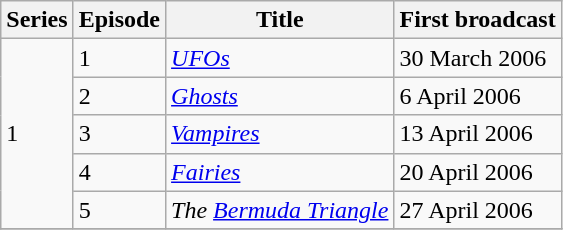<table class="wikitable">
<tr>
<th>Series</th>
<th>Episode</th>
<th>Title</th>
<th>First broadcast</th>
</tr>
<tr>
<td rowspan="5">1</td>
<td>1</td>
<td><em><a href='#'>UFOs</a></em></td>
<td>30 March 2006</td>
</tr>
<tr>
<td>2</td>
<td><em><a href='#'>Ghosts</a></em></td>
<td>6 April 2006</td>
</tr>
<tr>
<td>3</td>
<td><em><a href='#'>Vampires</a></em></td>
<td>13 April 2006</td>
</tr>
<tr>
<td>4</td>
<td><em><a href='#'>Fairies</a></em></td>
<td>20 April 2006</td>
</tr>
<tr>
<td>5</td>
<td><em>The <a href='#'>Bermuda Triangle</a></em></td>
<td>27 April 2006</td>
</tr>
<tr>
</tr>
</table>
